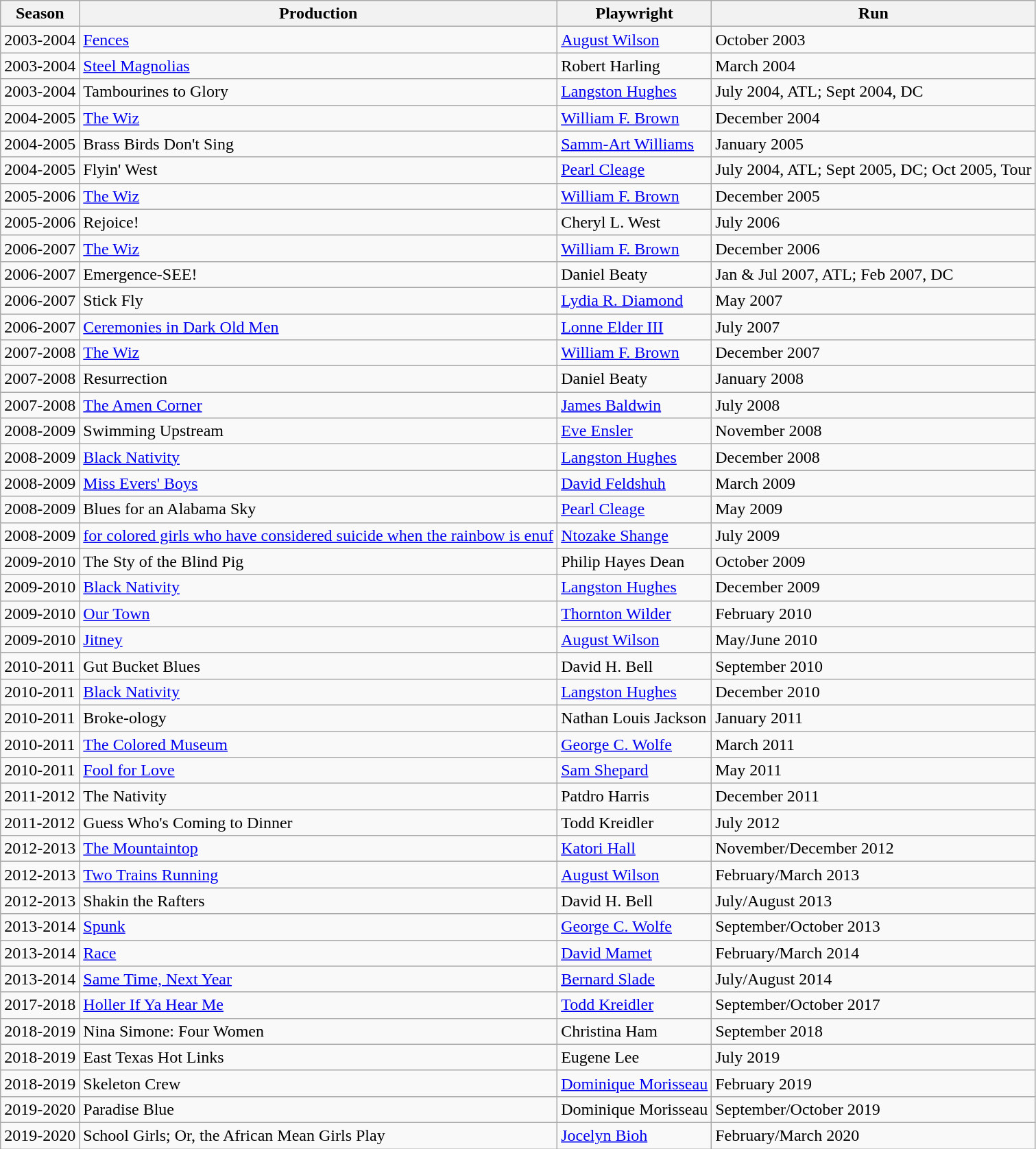<table class="wikitable">
<tr>
<th>Season</th>
<th>Production</th>
<th>Playwright</th>
<th>Run</th>
</tr>
<tr>
<td>2003-2004</td>
<td><a href='#'>Fences</a></td>
<td><a href='#'>August Wilson</a></td>
<td>October 2003</td>
</tr>
<tr>
<td>2003-2004</td>
<td><a href='#'>Steel Magnolias</a></td>
<td>Robert Harling</td>
<td>March 2004</td>
</tr>
<tr>
<td>2003-2004</td>
<td>Tambourines to Glory</td>
<td><a href='#'>Langston Hughes</a></td>
<td>July 2004, ATL; Sept 2004, DC</td>
</tr>
<tr>
<td>2004-2005</td>
<td><a href='#'>The Wiz</a></td>
<td><a href='#'>William F. Brown</a></td>
<td>December 2004</td>
</tr>
<tr>
<td>2004-2005</td>
<td>Brass Birds Don't Sing</td>
<td><a href='#'>Samm-Art Williams</a></td>
<td>January 2005</td>
</tr>
<tr>
<td>2004-2005</td>
<td>Flyin' West</td>
<td><a href='#'>Pearl Cleage</a></td>
<td>July 2004, ATL; Sept 2005, DC; Oct 2005, Tour</td>
</tr>
<tr>
<td>2005-2006</td>
<td><a href='#'>The Wiz</a></td>
<td><a href='#'>William F. Brown</a></td>
<td>December 2005</td>
</tr>
<tr>
<td>2005-2006</td>
<td>Rejoice!</td>
<td>Cheryl L. West</td>
<td>July 2006</td>
</tr>
<tr>
<td>2006-2007</td>
<td><a href='#'>The Wiz</a></td>
<td><a href='#'>William F. Brown</a></td>
<td>December 2006</td>
</tr>
<tr>
<td>2006-2007</td>
<td>Emergence-SEE!</td>
<td>Daniel Beaty</td>
<td>Jan & Jul 2007, ATL; Feb 2007, DC</td>
</tr>
<tr>
<td>2006-2007</td>
<td>Stick Fly</td>
<td><a href='#'>Lydia R. Diamond</a></td>
<td>May 2007</td>
</tr>
<tr>
<td>2006-2007</td>
<td><a href='#'>Ceremonies in Dark Old Men</a></td>
<td><a href='#'>Lonne Elder III</a></td>
<td>July 2007</td>
</tr>
<tr>
<td>2007-2008</td>
<td><a href='#'>The Wiz</a></td>
<td><a href='#'>William F. Brown</a></td>
<td>December 2007</td>
</tr>
<tr>
<td>2007-2008</td>
<td>Resurrection</td>
<td>Daniel Beaty</td>
<td>January 2008</td>
</tr>
<tr>
<td>2007-2008</td>
<td><a href='#'>The Amen Corner</a></td>
<td><a href='#'>James Baldwin</a></td>
<td>July 2008</td>
</tr>
<tr>
<td>2008-2009</td>
<td>Swimming Upstream</td>
<td><a href='#'>Eve Ensler</a></td>
<td>November 2008</td>
</tr>
<tr>
<td>2008-2009</td>
<td><a href='#'>Black Nativity</a></td>
<td><a href='#'>Langston Hughes</a></td>
<td>December 2008</td>
</tr>
<tr>
<td>2008-2009</td>
<td><a href='#'>Miss Evers' Boys</a></td>
<td><a href='#'>David Feldshuh</a></td>
<td>March 2009</td>
</tr>
<tr>
<td>2008-2009</td>
<td>Blues for an Alabama Sky</td>
<td><a href='#'>Pearl Cleage</a></td>
<td>May 2009</td>
</tr>
<tr>
<td>2008-2009</td>
<td><a href='#'>for colored girls who have considered suicide when the rainbow is enuf</a></td>
<td><a href='#'>Ntozake Shange</a></td>
<td>July 2009</td>
</tr>
<tr>
<td>2009-2010</td>
<td>The Sty of the Blind Pig</td>
<td>Philip Hayes Dean</td>
<td>October 2009</td>
</tr>
<tr>
<td>2009-2010</td>
<td><a href='#'>Black Nativity</a></td>
<td><a href='#'>Langston Hughes</a></td>
<td>December 2009</td>
</tr>
<tr>
<td>2009-2010</td>
<td><a href='#'>Our Town</a></td>
<td><a href='#'>Thornton Wilder</a></td>
<td>February 2010</td>
</tr>
<tr>
<td>2009-2010</td>
<td><a href='#'>Jitney</a></td>
<td><a href='#'>August Wilson</a></td>
<td>May/June 2010</td>
</tr>
<tr>
<td>2010-2011</td>
<td>Gut Bucket Blues</td>
<td>David H. Bell</td>
<td>September 2010</td>
</tr>
<tr>
<td>2010-2011</td>
<td><a href='#'>Black Nativity</a></td>
<td><a href='#'>Langston Hughes</a></td>
<td>December 2010</td>
</tr>
<tr>
<td>2010-2011</td>
<td>Broke-ology</td>
<td>Nathan Louis Jackson</td>
<td>January 2011</td>
</tr>
<tr>
<td>2010-2011</td>
<td><a href='#'>The Colored Museum</a></td>
<td><a href='#'>George C. Wolfe</a></td>
<td>March 2011</td>
</tr>
<tr>
<td>2010-2011</td>
<td><a href='#'>Fool for Love</a></td>
<td><a href='#'>Sam Shepard</a></td>
<td>May 2011</td>
</tr>
<tr>
<td>2011-2012</td>
<td>The Nativity</td>
<td>Patdro Harris</td>
<td>December 2011</td>
</tr>
<tr>
<td>2011-2012</td>
<td>Guess Who's Coming to Dinner</td>
<td>Todd Kreidler</td>
<td>July 2012</td>
</tr>
<tr>
<td>2012-2013</td>
<td><a href='#'>The Mountaintop</a></td>
<td><a href='#'>Katori Hall</a></td>
<td>November/December 2012</td>
</tr>
<tr>
<td>2012-2013</td>
<td><a href='#'>Two Trains Running</a></td>
<td><a href='#'>August Wilson</a></td>
<td>February/March 2013</td>
</tr>
<tr>
<td>2012-2013</td>
<td>Shakin the Rafters</td>
<td>David H. Bell</td>
<td>July/August 2013</td>
</tr>
<tr>
<td>2013-2014</td>
<td><a href='#'>Spunk</a></td>
<td><a href='#'>George C. Wolfe</a></td>
<td>September/October 2013</td>
</tr>
<tr>
<td>2013-2014</td>
<td><a href='#'>Race</a></td>
<td><a href='#'>David Mamet</a></td>
<td>February/March 2014</td>
</tr>
<tr>
<td>2013-2014</td>
<td><a href='#'>Same Time, Next Year</a></td>
<td><a href='#'>Bernard Slade</a></td>
<td>July/August 2014</td>
</tr>
<tr>
<td>2017-2018</td>
<td><a href='#'>Holler If Ya Hear Me</a></td>
<td><a href='#'>Todd Kreidler</a></td>
<td>September/October 2017</td>
</tr>
<tr>
<td>2018-2019</td>
<td>Nina Simone: Four Women</td>
<td>Christina Ham</td>
<td>September 2018</td>
</tr>
<tr>
<td>2018-2019</td>
<td>East Texas Hot Links</td>
<td>Eugene Lee</td>
<td>July 2019</td>
</tr>
<tr>
<td>2018-2019</td>
<td>Skeleton Crew</td>
<td><a href='#'>Dominique Morisseau</a></td>
<td>February 2019</td>
</tr>
<tr>
<td>2019-2020</td>
<td>Paradise Blue</td>
<td>Dominique Morisseau</td>
<td>September/October 2019</td>
</tr>
<tr>
<td>2019-2020</td>
<td>School Girls; Or, the African Mean Girls Play</td>
<td><a href='#'>Jocelyn Bioh</a></td>
<td>February/March 2020</td>
</tr>
</table>
